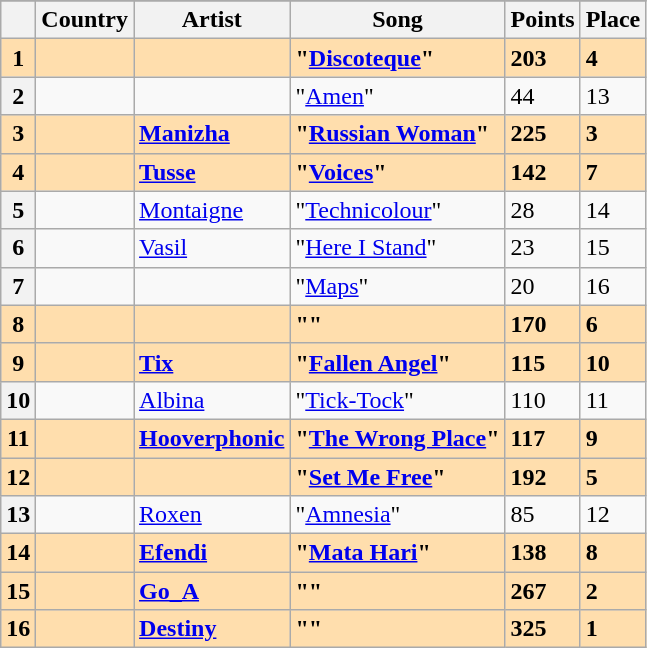<table class="sortable wikitable plainrowheaders">
<tr>
</tr>
<tr>
<th scope="col"></th>
<th scope="col">Country</th>
<th scope="col">Artist</th>
<th scope="col">Song</th>
<th scope="col">Points</th>
<th scope="col">Place</th>
</tr>
<tr style="font-weight:bold; background:navajowhite;">
<th scope="row" style="text-align:center; font-weight:bold; background:navajowhite;">1</th>
<td></td>
<td></td>
<td>"<a href='#'>Discoteque</a>"</td>
<td>203</td>
<td>4</td>
</tr>
<tr>
<th scope="row" style="text-align:center;">2</th>
<td></td>
<td></td>
<td>"<a href='#'>Amen</a>"</td>
<td>44</td>
<td>13</td>
</tr>
<tr style="font-weight:bold; background:navajowhite;">
<th scope="row" style="text-align:center; font-weight:bold; background:navajowhite;">3</th>
<td></td>
<td><a href='#'>Manizha</a></td>
<td>"<a href='#'>Russian Woman</a>"</td>
<td>225</td>
<td>3</td>
</tr>
<tr style="font-weight:bold; background:navajowhite;">
<th scope="row" style="text-align:center; font-weight:bold; background:navajowhite;">4</th>
<td></td>
<td><a href='#'>Tusse</a></td>
<td>"<a href='#'>Voices</a>"</td>
<td>142</td>
<td>7</td>
</tr>
<tr>
<th scope="row" style="text-align:center;">5</th>
<td></td>
<td><a href='#'>Montaigne</a></td>
<td>"<a href='#'>Technicolour</a>"</td>
<td>28</td>
<td>14</td>
</tr>
<tr>
<th scope="row" style="text-align:center;">6</th>
<td></td>
<td><a href='#'>Vasil</a></td>
<td>"<a href='#'>Here I Stand</a>"</td>
<td>23</td>
<td>15</td>
</tr>
<tr>
<th scope="row" style="text-align:center;">7</th>
<td></td>
<td></td>
<td>"<a href='#'>Maps</a>"</td>
<td>20</td>
<td>16</td>
</tr>
<tr style="font-weight:bold; background:navajowhite;">
<th scope="row" style="text-align:center; font-weight:bold; background:navajowhite;">8</th>
<td></td>
<td></td>
<td>""</td>
<td>170</td>
<td>6</td>
</tr>
<tr style="font-weight:bold; background:navajowhite;">
<th scope="row" style="text-align:center; font-weight:bold; background:navajowhite;">9</th>
<td></td>
<td><a href='#'>Tix</a></td>
<td>"<a href='#'>Fallen Angel</a>"</td>
<td>115</td>
<td>10</td>
</tr>
<tr>
<th scope="row" style="text-align:center;">10</th>
<td></td>
<td><a href='#'>Albina</a></td>
<td>"<a href='#'>Tick-Tock</a>"</td>
<td>110</td>
<td>11</td>
</tr>
<tr style="font-weight:bold; background:navajowhite;">
<th scope="row" style="text-align:center; font-weight:bold; background:navajowhite;">11</th>
<td></td>
<td><a href='#'>Hooverphonic</a></td>
<td>"<a href='#'>The Wrong Place</a>"</td>
<td>117</td>
<td>9</td>
</tr>
<tr style="font-weight:bold; background:navajowhite;">
<th scope="row" style="text-align:center; font-weight:bold; background:navajowhite;">12</th>
<td></td>
<td></td>
<td>"<a href='#'>Set Me Free</a>"</td>
<td>192</td>
<td>5</td>
</tr>
<tr>
<th scope="row" style="text-align:center;">13</th>
<td></td>
<td><a href='#'>Roxen</a></td>
<td>"<a href='#'>Amnesia</a>"</td>
<td>85</td>
<td>12</td>
</tr>
<tr style="font-weight:bold; background:navajowhite;">
<th scope="row" style="text-align:center; font-weight:bold; background:navajowhite;">14</th>
<td></td>
<td><a href='#'>Efendi</a></td>
<td>"<a href='#'>Mata Hari</a>"</td>
<td>138</td>
<td>8</td>
</tr>
<tr style="font-weight:bold; background:navajowhite;">
<th scope="row" style="text-align:center; font-weight:bold; background:navajowhite;">15</th>
<td></td>
<td><a href='#'>Go_A</a></td>
<td>""</td>
<td>267</td>
<td>2</td>
</tr>
<tr style="font-weight:bold; background:navajowhite;">
<th scope="row" style="text-align:center; font-weight:bold; background:navajowhite;">16</th>
<td></td>
<td><a href='#'>Destiny</a></td>
<td>""</td>
<td>325</td>
<td>1</td>
</tr>
</table>
